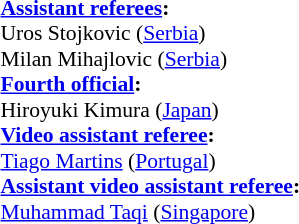<table width=50% style="font-size:90%">
<tr>
<td><br><strong><a href='#'>Assistant referees</a>:</strong>
<br>Uros Stojkovic (<a href='#'>Serbia</a>)
<br>Milan Mihajlovic (<a href='#'>Serbia</a>)
<br><strong><a href='#'>Fourth official</a>:</strong>
<br>Hiroyuki Kimura (<a href='#'>Japan</a>)
<br><strong><a href='#'>Video assistant referee</a>:</strong>
<br><a href='#'>Tiago Martins</a> (<a href='#'>Portugal</a>)
<br><strong><a href='#'>Assistant video assistant referee</a>:</strong>
<br><a href='#'>Muhammad Taqi</a> (<a href='#'>Singapore</a>)</td>
</tr>
</table>
